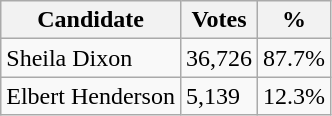<table class="wikitable" style="margin:1em;">
<tr>
<th>Candidate</th>
<th>Votes</th>
<th>%</th>
</tr>
<tr>
<td>Sheila Dixon</td>
<td>36,726</td>
<td>87.7%</td>
</tr>
<tr>
<td>Elbert Henderson</td>
<td>5,139</td>
<td>12.3%</td>
</tr>
</table>
